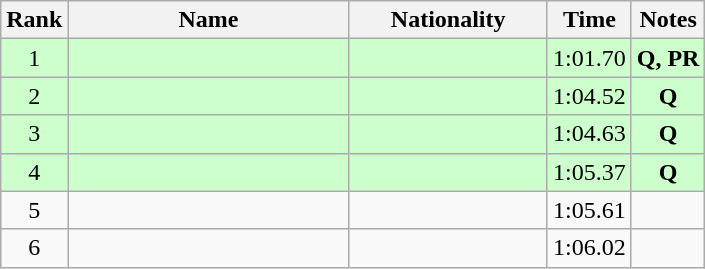<table class="wikitable sortable" style="text-align:center">
<tr>
<th>Rank</th>
<th style="width:180px">Name</th>
<th style="width:125px">Nationality</th>
<th>Time</th>
<th>Notes</th>
</tr>
<tr style="background:#cfc;">
<td>1</td>
<td style="text-align:left;"></td>
<td style="text-align:left;"></td>
<td>1:01.70</td>
<td><strong>Q, PR</strong></td>
</tr>
<tr style="background:#cfc;">
<td>2</td>
<td style="text-align:left;"></td>
<td style="text-align:left;"></td>
<td>1:04.52</td>
<td><strong>Q</strong></td>
</tr>
<tr style="background:#cfc;">
<td>3</td>
<td style="text-align:left;"></td>
<td style="text-align:left;"></td>
<td>1:04.63</td>
<td><strong>Q</strong></td>
</tr>
<tr style="background:#cfc;">
<td>4</td>
<td style="text-align:left;"></td>
<td style="text-align:left;"></td>
<td>1:05.37</td>
<td><strong>Q</strong></td>
</tr>
<tr>
<td>5</td>
<td style="text-align:left;"></td>
<td style="text-align:left;"></td>
<td>1:05.61</td>
<td></td>
</tr>
<tr>
<td>6</td>
<td style="text-align:left;"></td>
<td style="text-align:left;"></td>
<td>1:06.02</td>
<td></td>
</tr>
</table>
